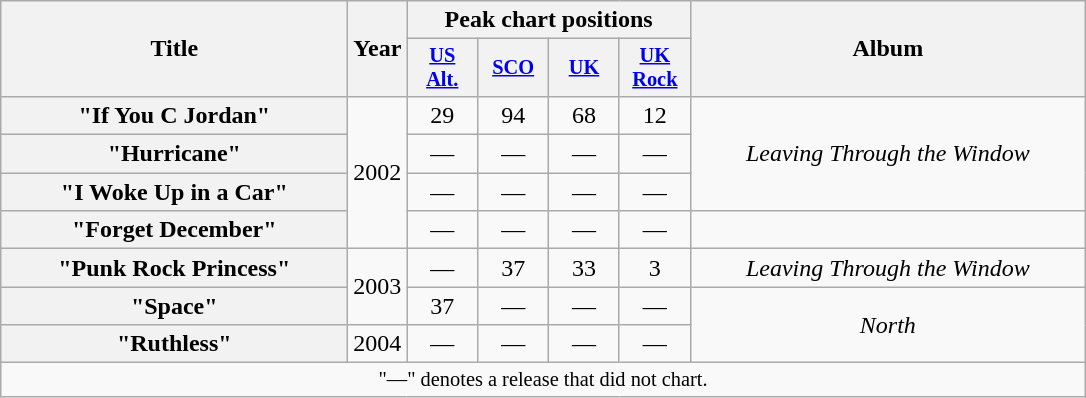<table class="wikitable plainrowheaders" style="text-align:center;">
<tr>
<th scope="col" rowspan="2" style="width:14em;">Title</th>
<th scope="col" rowspan="2" style="width:1em;">Year</th>
<th scope="col" colspan="4">Peak chart positions</th>
<th scope="col" rowspan="2" style="width:16em;">Album</th>
</tr>
<tr>
<th scope="col" style="width:3em;font-size:85%;"><a href='#'>US<br>Alt.</a><br></th>
<th scope="col" style="width:3em;font-size:85%;"><a href='#'>SCO</a><br></th>
<th scope="col" style="width:3em;font-size:85%;"><a href='#'>UK</a><br></th>
<th scope="col" style="width:3em;font-size:85%;"><a href='#'>UK<br>Rock</a><br></th>
</tr>
<tr>
<th scope="row">"If You C Jordan"</th>
<td rowspan="4">2002</td>
<td>29</td>
<td>94</td>
<td>68</td>
<td>12</td>
<td rowspan="3"><em>Leaving Through the Window</em></td>
</tr>
<tr>
<th scope="row">"Hurricane"</th>
<td>—</td>
<td>—</td>
<td>—</td>
<td>—</td>
</tr>
<tr>
<th scope="row">"I Woke Up in a Car"</th>
<td>—</td>
<td>—</td>
<td>—</td>
<td>—</td>
</tr>
<tr>
<th scope="row">"Forget December"</th>
<td>—</td>
<td>—</td>
<td>—</td>
<td>—</td>
<td></td>
</tr>
<tr>
<th scope="row">"Punk Rock Princess"</th>
<td rowspan="2">2003</td>
<td>—</td>
<td>37</td>
<td>33</td>
<td>3</td>
<td><em>Leaving Through the Window</em></td>
</tr>
<tr>
<th scope="row">"Space"</th>
<td>37</td>
<td>—</td>
<td>—</td>
<td>—</td>
<td rowspan="2"><em>North</em></td>
</tr>
<tr>
<th scope="row">"Ruthless"</th>
<td>2004</td>
<td>—</td>
<td>—</td>
<td>—</td>
<td>—</td>
</tr>
<tr>
<td colspan="13" style="text-align:center; font-size:85%;">"—" denotes a release that did not chart.</td>
</tr>
</table>
